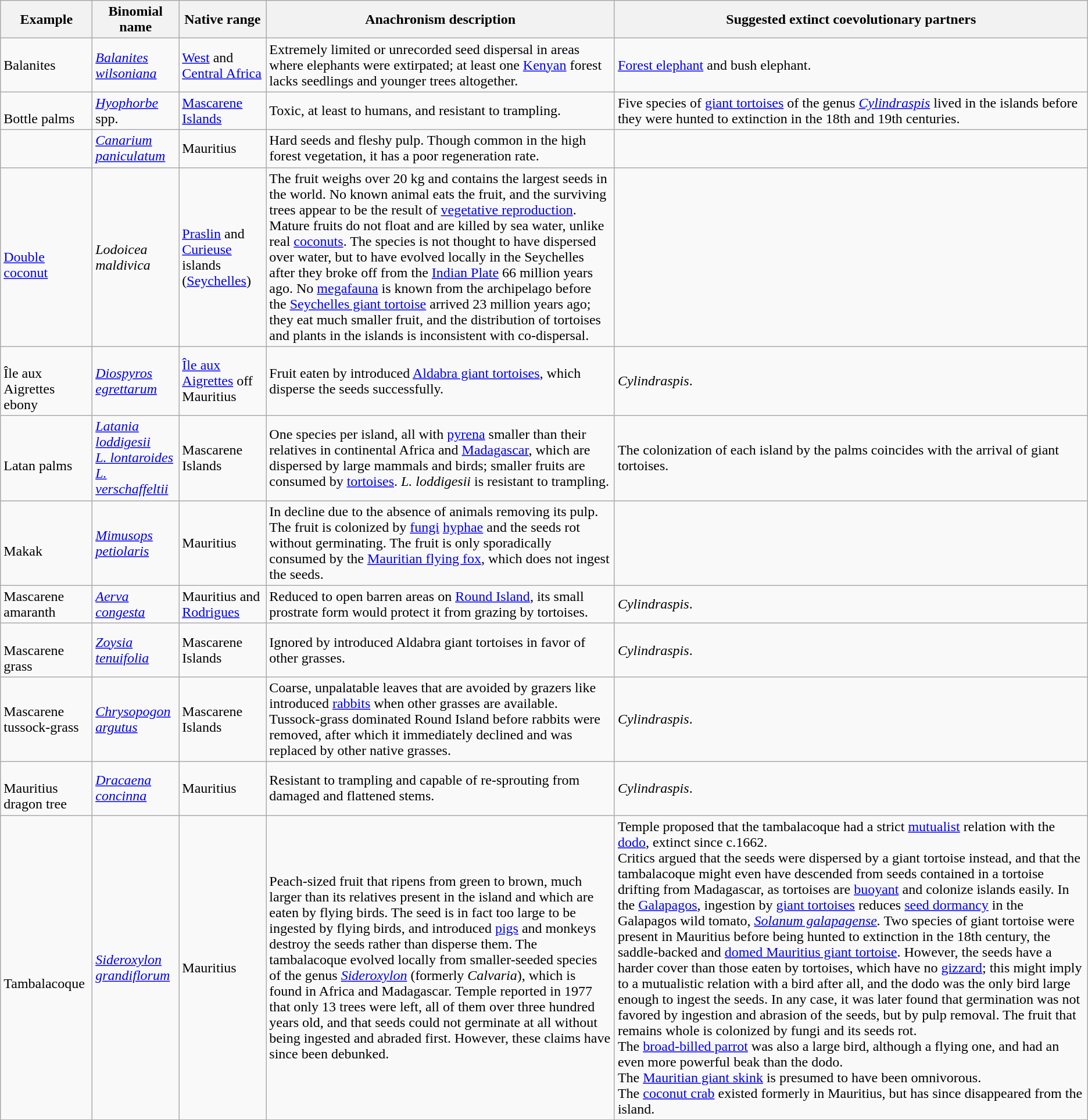<table class=wikitable>
<tr>
<th>Example</th>
<th>Binomial name</th>
<th>Native range</th>
<th>Anachronism description</th>
<th>Suggested extinct coevolutionary partners</th>
</tr>
<tr>
<td>Balanites</td>
<td><em><a href='#'>Balanites wilsoniana</a></em></td>
<td><a href='#'>West</a> and <a href='#'>Central Africa</a></td>
<td>Extremely limited or unrecorded seed dispersal in areas where elephants were extirpated; at least one <a href='#'>Kenyan</a> forest lacks seedlings and younger trees altogether.</td>
<td><a href='#'>Forest elephant</a> and bush elephant.</td>
</tr>
<tr>
<td><br>Bottle palms</td>
<td><em><a href='#'>Hyophorbe</a></em> spp.</td>
<td><a href='#'>Mascarene Islands</a></td>
<td>Toxic, at least to humans, and resistant to trampling.</td>
<td>Five species of <a href='#'>giant tortoises</a> of the genus <em><a href='#'>Cylindraspis</a></em> lived in the islands before they were hunted to extinction in the 18th and 19th centuries.</td>
</tr>
<tr>
<td></td>
<td><em><a href='#'>Canarium paniculatum</a></em></td>
<td>Mauritius</td>
<td>Hard seeds and fleshy pulp. Though common in the high forest vegetation, it has a poor regeneration rate.</td>
<td></td>
</tr>
<tr>
<td><br><a href='#'>Double coconut</a></td>
<td><em>Lodoicea maldivica</em></td>
<td><a href='#'>Praslin</a> and <a href='#'>Curieuse</a> islands (<a href='#'>Seychelles</a>)</td>
<td>The fruit weighs over 20 kg and contains the largest seeds in the world. No known animal eats the fruit, and the surviving trees appear to be the result of <a href='#'>vegetative reproduction</a>. Mature fruits do not float and are killed by sea water, unlike real <a href='#'>coconuts</a>. The species is not thought to have dispersed over water, but to have evolved locally in the Seychelles after they broke off from the <a href='#'>Indian Plate</a> 66 million years ago. No <a href='#'>megafauna</a> is known from the archipelago before the <a href='#'>Seychelles giant tortoise</a> arrived 23 million years ago; they eat much smaller fruit, and the distribution of tortoises and plants in the islands is inconsistent with co-dispersal.</td>
<td></td>
</tr>
<tr>
<td><br>Île aux Aigrettes ebony</td>
<td><em><a href='#'>Diospyros egrettarum</a></em></td>
<td><a href='#'>Île aux Aigrettes</a> off Mauritius</td>
<td>Fruit eaten by introduced <a href='#'>Aldabra giant tortoises</a>, which disperse the seeds successfully.</td>
<td><em>Cylindraspis</em>.</td>
</tr>
<tr>
<td><br>Latan palms</td>
<td><em><a href='#'>Latania loddigesii</a></em><br><em><a href='#'>L. lontaroides</a></em><br><em><a href='#'>L. verschaffeltii</a></em></td>
<td>Mascarene Islands</td>
<td>One species per island, all with <a href='#'>pyrena</a> smaller than their relatives in continental Africa and <a href='#'>Madagascar</a>, which are dispersed by large mammals and birds; smaller fruits are consumed by <a href='#'>tortoises</a>. <em>L. loddigesii</em> is resistant to trampling.</td>
<td>The colonization of each island by the palms coincides with the arrival of giant tortoises.</td>
</tr>
<tr>
<td><br>Makak</td>
<td><em><a href='#'>Mimusops petiolaris</a></em></td>
<td>Mauritius</td>
<td>In decline due to the absence of animals removing its pulp. The fruit is colonized by <a href='#'>fungi</a> <a href='#'>hyphae</a> and the seeds rot without germinating. The fruit is only sporadically consumed by the <a href='#'>Mauritian flying fox</a>, which does not ingest the seeds.</td>
<td></td>
</tr>
<tr>
<td>Mascarene amaranth</td>
<td><em><a href='#'>Aerva congesta</a></em></td>
<td>Mauritius and <a href='#'>Rodrigues</a></td>
<td>Reduced to open barren areas on <a href='#'>Round Island</a>, its small prostrate form would protect it from grazing by tortoises.</td>
<td><em>Cylindraspis</em>.</td>
</tr>
<tr>
<td><br>Mascarene grass</td>
<td><em><a href='#'>Zoysia tenuifolia</a></em></td>
<td>Mascarene Islands</td>
<td>Ignored by introduced Aldabra giant tortoises in favor of other grasses.</td>
<td><em>Cylindraspis</em>.</td>
</tr>
<tr>
<td>Mascarene tussock-grass</td>
<td><em><a href='#'>Chrysopogon argutus</a></em></td>
<td>Mascarene Islands</td>
<td>Coarse, unpalatable leaves that are avoided by grazers like introduced <a href='#'>rabbits</a> when other grasses are available. Tussock-grass dominated Round Island before rabbits were removed, after which it immediately declined and was replaced by other native grasses.</td>
<td><em>Cylindraspis</em>.</td>
</tr>
<tr>
<td><br>Mauritius dragon tree</td>
<td><em><a href='#'>Dracaena concinna</a></em></td>
<td>Mauritius</td>
<td>Resistant to trampling and capable of re-sprouting from damaged and flattened stems.</td>
<td><em>Cylindraspis</em>.</td>
</tr>
<tr>
<td><br><br>Tambalacoque</td>
<td><em><a href='#'>Sideroxylon grandiflorum</a></em></td>
<td>Mauritius</td>
<td>Peach-sized fruit that ripens from green to brown, much larger than its relatives present in the island and which are eaten by flying birds. The seed is in fact too large to be ingested by flying birds, and introduced <a href='#'>pigs</a> and monkeys destroy the seeds rather than disperse them. The tambalacoque evolved locally from smaller-seeded species of the genus <em><a href='#'>Sideroxylon</a></em> (formerly <em>Calvaria</em>), which is found in Africa and Madagascar. Temple reported in 1977 that only 13 trees were left, all of them over three hundred years old, and that seeds could not germinate at all without being ingested and abraded first. However, these claims have since been debunked.</td>
<td>Temple proposed that the tambalacoque had a strict <a href='#'>mutualist</a> relation with the <a href='#'>dodo</a>, extinct since c.1662.<br>Critics argued that the seeds were dispersed by a giant tortoise instead, and that the tambalacoque might even have descended from seeds contained in a tortoise drifting from Madagascar, as tortoises are <a href='#'>buoyant</a> and colonize islands easily. In the <a href='#'>Galapagos</a>, ingestion by <a href='#'>giant tortoises</a> reduces <a href='#'>seed dormancy</a> in the Galapagos wild tomato, <em><a href='#'>Solanum galapagense</a>.</em> Two species of giant tortoise were present in Mauritius before being hunted to extinction in the 18th century, the saddle-backed and <a href='#'>domed Mauritius giant tortoise</a>. However, the seeds have a harder cover than those eaten by tortoises, which have no <a href='#'>gizzard</a>; this might imply to a mutualistic relation with a bird after all, and the dodo was the only bird large enough to ingest the seeds. In any case, it was later found that germination was not favored by ingestion and abrasion of the seeds, but by pulp removal. The fruit that remains whole is colonized by fungi and its seeds rot.<br>The <a href='#'>broad-billed parrot</a> was also a large bird, although a flying one, and had an even more powerful beak than the dodo.<br>The <a href='#'>Mauritian giant skink</a> is presumed to have been omnivorous.<br>The <a href='#'>coconut crab</a> existed formerly in Mauritius, but has since disappeared from the island.</td>
</tr>
</table>
